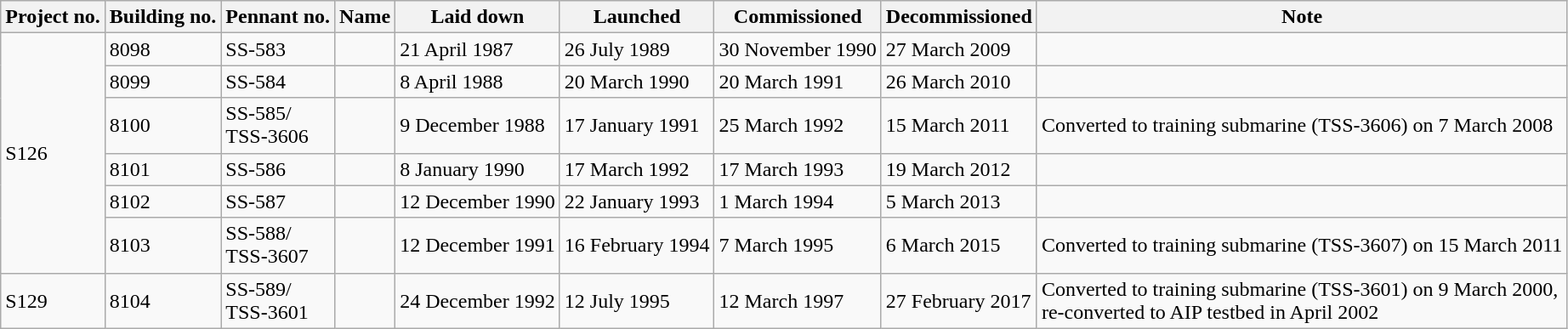<table class=wikitable>
<tr>
<th>Project no.</th>
<th>Building no.</th>
<th>Pennant no.</th>
<th>Name</th>
<th>Laid down</th>
<th>Launched</th>
<th>Commissioned</th>
<th>Decommissioned</th>
<th>Note</th>
</tr>
<tr>
<td rowspan="6">S126</td>
<td>8098</td>
<td>SS-583</td>
<td></td>
<td>21 April 1987</td>
<td>26 July 1989</td>
<td>30 November 1990</td>
<td>27 March 2009</td>
<td></td>
</tr>
<tr>
<td>8099</td>
<td>SS-584</td>
<td></td>
<td>8 April 1988</td>
<td>20 March 1990</td>
<td>20 March 1991</td>
<td>26 March 2010</td>
<td></td>
</tr>
<tr>
<td>8100</td>
<td>SS-585/<br>TSS-3606</td>
<td></td>
<td>9 December 1988</td>
<td>17 January 1991</td>
<td>25 March 1992</td>
<td>15 March 2011</td>
<td>Converted to training submarine (TSS-3606) on 7 March 2008</td>
</tr>
<tr>
<td>8101</td>
<td>SS-586</td>
<td></td>
<td>8 January 1990</td>
<td>17 March 1992</td>
<td>17 March 1993</td>
<td>19 March 2012</td>
<td></td>
</tr>
<tr>
<td>8102</td>
<td>SS-587</td>
<td></td>
<td>12 December 1990</td>
<td>22 January 1993</td>
<td>1 March 1994</td>
<td>5 March 2013</td>
<td></td>
</tr>
<tr>
<td>8103</td>
<td>SS-588/<br>TSS-3607</td>
<td></td>
<td>12 December 1991</td>
<td>16 February 1994</td>
<td>7 March 1995</td>
<td>6 March 2015</td>
<td>Converted to training submarine (TSS-3607) on 15 March 2011</td>
</tr>
<tr>
<td>S129</td>
<td>8104</td>
<td>SS-589/<br>TSS-3601</td>
<td></td>
<td>24 December 1992</td>
<td>12 July 1995</td>
<td>12 March 1997</td>
<td>27 February 2017</td>
<td>Converted to training submarine (TSS-3601) on 9 March 2000,<br>re-converted to AIP testbed in April 2002</td>
</tr>
</table>
